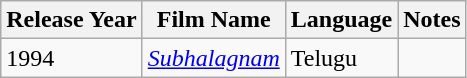<table class="wikitable">
<tr>
<th>Release Year</th>
<th>Film Name</th>
<th>Language</th>
<th>Notes</th>
</tr>
<tr>
<td>1994</td>
<td><em><a href='#'>Subhalagnam</a></em></td>
<td>Telugu</td>
<td></td>
</tr>
</table>
